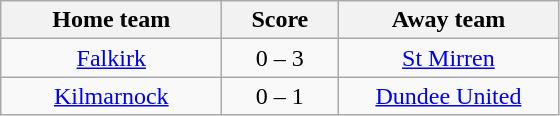<table class="wikitable" style="text-align: center">
<tr>
<th width=140>Home team</th>
<th width=70>Score</th>
<th width=140>Away team</th>
</tr>
<tr>
<td><a href='#'>Falkirk</a></td>
<td>0 – 3</td>
<td><a href='#'>St Mirren</a></td>
</tr>
<tr>
<td><a href='#'>Kilmarnock</a></td>
<td>0 – 1</td>
<td><a href='#'>Dundee United</a></td>
</tr>
</table>
